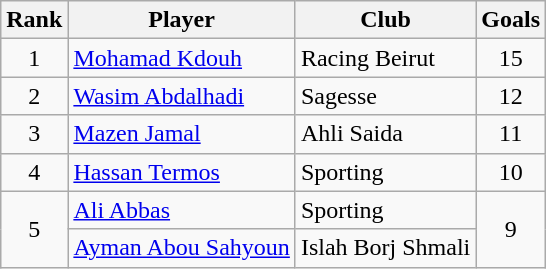<table class="wikitable" style="text-align:center">
<tr>
<th>Rank</th>
<th>Player</th>
<th>Club</th>
<th>Goals</th>
</tr>
<tr>
<td>1</td>
<td align="left"> <a href='#'>Mohamad Kdouh</a></td>
<td align="left">Racing Beirut</td>
<td>15</td>
</tr>
<tr>
<td>2</td>
<td align="left"> <a href='#'>Wasim Abdalhadi</a></td>
<td align="left">Sagesse</td>
<td>12</td>
</tr>
<tr>
<td>3</td>
<td align="left"> <a href='#'>Mazen Jamal</a></td>
<td align="left">Ahli Saida</td>
<td>11</td>
</tr>
<tr>
<td>4</td>
<td align="left"> <a href='#'>Hassan Termos</a></td>
<td align="left">Sporting</td>
<td>10</td>
</tr>
<tr>
<td rowspan="2">5</td>
<td align="left"> <a href='#'>Ali Abbas</a></td>
<td align="left">Sporting</td>
<td rowspan="2">9</td>
</tr>
<tr>
<td align="left"> <a href='#'>Ayman Abou Sahyoun</a></td>
<td align="left">Islah Borj Shmali</td>
</tr>
</table>
